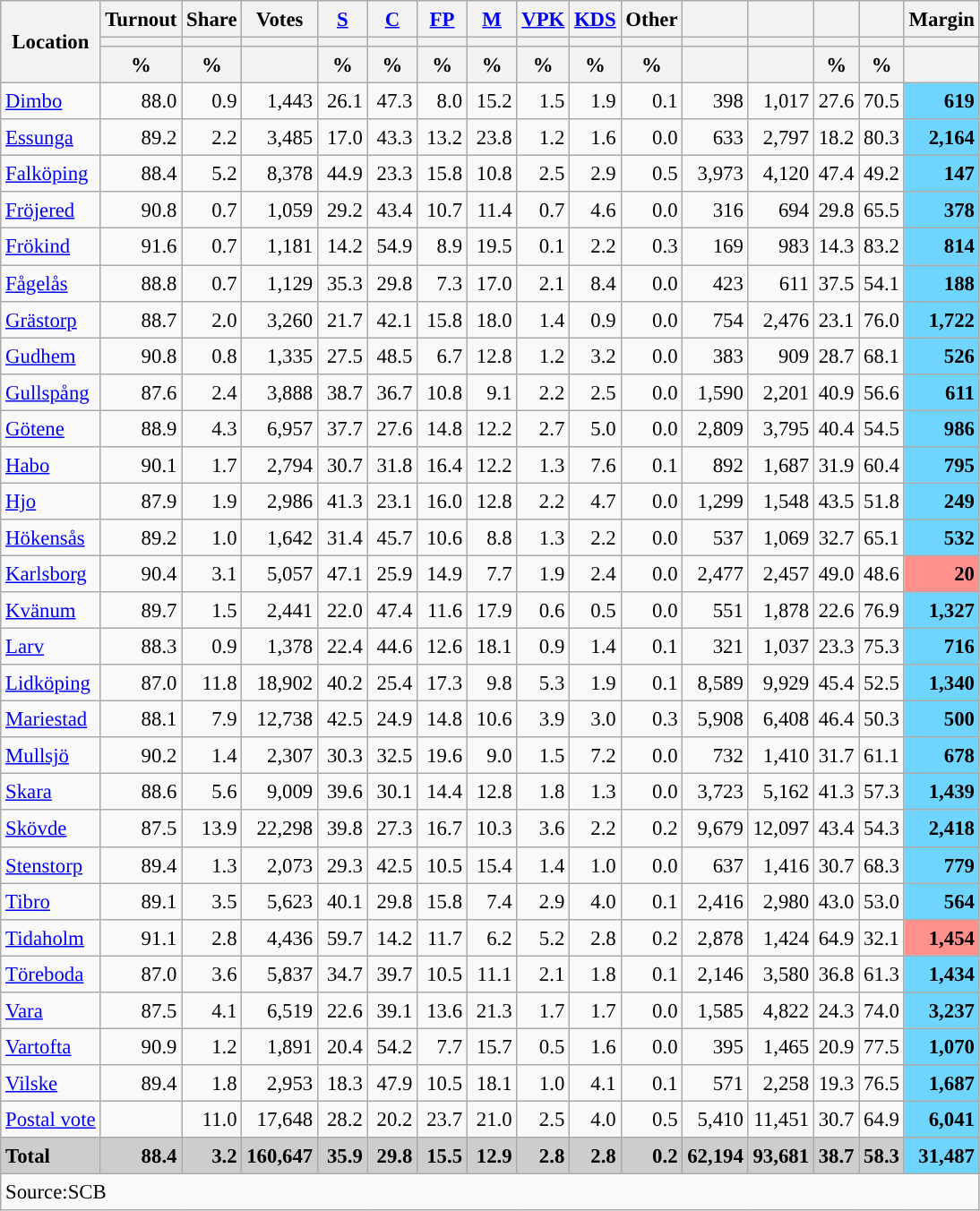<table class="wikitable sortable" style="text-align:right; font-size:95%; line-height:20px;">
<tr>
<th rowspan="3">Location</th>
<th>Turnout</th>
<th>Share</th>
<th>Votes</th>
<th width="30px" class="unsortable"><a href='#'>S</a></th>
<th width="30px" class="unsortable"><a href='#'>C</a></th>
<th width="30px" class="unsortable"><a href='#'>FP</a></th>
<th width="30px" class="unsortable"><a href='#'>M</a></th>
<th width="30px" class="unsortable"><a href='#'>VPK</a></th>
<th width="30px" class="unsortable"><a href='#'>KDS</a></th>
<th width="30px" class="unsortable">Other</th>
<th></th>
<th></th>
<th></th>
<th></th>
<th>Margin</th>
</tr>
<tr>
<th></th>
<th></th>
<th></th>
<th style="background:"></th>
<th style="background:"></th>
<th style="background:"></th>
<th style="background:"></th>
<th style="background:"></th>
<th style="background:"></th>
<th style="background:"></th>
<th style="background:"></th>
<th style="background:"></th>
<th style="background:"></th>
<th style="background:"></th>
<th></th>
</tr>
<tr>
<th data-sort-type="number">%</th>
<th data-sort-type="number">%</th>
<th></th>
<th data-sort-type="number">%</th>
<th data-sort-type="number">%</th>
<th data-sort-type="number">%</th>
<th data-sort-type="number">%</th>
<th data-sort-type="number">%</th>
<th data-sort-type="number">%</th>
<th data-sort-type="number">%</th>
<th data-sort-type="number"></th>
<th data-sort-type="number"></th>
<th data-sort-type="number">%</th>
<th data-sort-type="number">%</th>
<th data-sort-type="number"></th>
</tr>
<tr>
<td align=left><a href='#'>Dimbo</a></td>
<td>88.0</td>
<td>0.9</td>
<td>1,443</td>
<td>26.1</td>
<td>47.3</td>
<td>8.0</td>
<td>15.2</td>
<td>1.5</td>
<td>1.9</td>
<td>0.1</td>
<td>398</td>
<td>1,017</td>
<td>27.6</td>
<td>70.5</td>
<td bgcolor=#6fd5fe><strong>619</strong></td>
</tr>
<tr>
<td align=left><a href='#'>Essunga</a></td>
<td>89.2</td>
<td>2.2</td>
<td>3,485</td>
<td>17.0</td>
<td>43.3</td>
<td>13.2</td>
<td>23.8</td>
<td>1.2</td>
<td>1.6</td>
<td>0.0</td>
<td>633</td>
<td>2,797</td>
<td>18.2</td>
<td>80.3</td>
<td bgcolor=#6fd5fe><strong>2,164</strong></td>
</tr>
<tr>
<td align=left><a href='#'>Falköping</a></td>
<td>88.4</td>
<td>5.2</td>
<td>8,378</td>
<td>44.9</td>
<td>23.3</td>
<td>15.8</td>
<td>10.8</td>
<td>2.5</td>
<td>2.9</td>
<td>0.5</td>
<td>3,973</td>
<td>4,120</td>
<td>47.4</td>
<td>49.2</td>
<td bgcolor=#6fd5fe><strong>147</strong></td>
</tr>
<tr>
<td align=left><a href='#'>Fröjered</a></td>
<td>90.8</td>
<td>0.7</td>
<td>1,059</td>
<td>29.2</td>
<td>43.4</td>
<td>10.7</td>
<td>11.4</td>
<td>0.7</td>
<td>4.6</td>
<td>0.0</td>
<td>316</td>
<td>694</td>
<td>29.8</td>
<td>65.5</td>
<td bgcolor=#6fd5fe><strong>378</strong></td>
</tr>
<tr>
<td align=left><a href='#'>Frökind</a></td>
<td>91.6</td>
<td>0.7</td>
<td>1,181</td>
<td>14.2</td>
<td>54.9</td>
<td>8.9</td>
<td>19.5</td>
<td>0.1</td>
<td>2.2</td>
<td>0.3</td>
<td>169</td>
<td>983</td>
<td>14.3</td>
<td>83.2</td>
<td bgcolor=#6fd5fe><strong>814</strong></td>
</tr>
<tr>
<td align=left><a href='#'>Fågelås</a></td>
<td>88.8</td>
<td>0.7</td>
<td>1,129</td>
<td>35.3</td>
<td>29.8</td>
<td>7.3</td>
<td>17.0</td>
<td>2.1</td>
<td>8.4</td>
<td>0.0</td>
<td>423</td>
<td>611</td>
<td>37.5</td>
<td>54.1</td>
<td bgcolor=#6fd5fe><strong>188</strong></td>
</tr>
<tr>
<td align=left><a href='#'>Grästorp</a></td>
<td>88.7</td>
<td>2.0</td>
<td>3,260</td>
<td>21.7</td>
<td>42.1</td>
<td>15.8</td>
<td>18.0</td>
<td>1.4</td>
<td>0.9</td>
<td>0.0</td>
<td>754</td>
<td>2,476</td>
<td>23.1</td>
<td>76.0</td>
<td bgcolor=#6fd5fe><strong>1,722</strong></td>
</tr>
<tr>
<td align=left><a href='#'>Gudhem</a></td>
<td>90.8</td>
<td>0.8</td>
<td>1,335</td>
<td>27.5</td>
<td>48.5</td>
<td>6.7</td>
<td>12.8</td>
<td>1.2</td>
<td>3.2</td>
<td>0.0</td>
<td>383</td>
<td>909</td>
<td>28.7</td>
<td>68.1</td>
<td bgcolor=#6fd5fe><strong>526</strong></td>
</tr>
<tr>
<td align=left><a href='#'>Gullspång</a></td>
<td>87.6</td>
<td>2.4</td>
<td>3,888</td>
<td>38.7</td>
<td>36.7</td>
<td>10.8</td>
<td>9.1</td>
<td>2.2</td>
<td>2.5</td>
<td>0.0</td>
<td>1,590</td>
<td>2,201</td>
<td>40.9</td>
<td>56.6</td>
<td bgcolor=#6fd5fe><strong>611</strong></td>
</tr>
<tr>
<td align=left><a href='#'>Götene</a></td>
<td>88.9</td>
<td>4.3</td>
<td>6,957</td>
<td>37.7</td>
<td>27.6</td>
<td>14.8</td>
<td>12.2</td>
<td>2.7</td>
<td>5.0</td>
<td>0.0</td>
<td>2,809</td>
<td>3,795</td>
<td>40.4</td>
<td>54.5</td>
<td bgcolor=#6fd5fe><strong>986</strong></td>
</tr>
<tr>
<td align=left><a href='#'>Habo</a></td>
<td>90.1</td>
<td>1.7</td>
<td>2,794</td>
<td>30.7</td>
<td>31.8</td>
<td>16.4</td>
<td>12.2</td>
<td>1.3</td>
<td>7.6</td>
<td>0.1</td>
<td>892</td>
<td>1,687</td>
<td>31.9</td>
<td>60.4</td>
<td bgcolor=#6fd5fe><strong>795</strong></td>
</tr>
<tr>
<td align=left><a href='#'>Hjo</a></td>
<td>87.9</td>
<td>1.9</td>
<td>2,986</td>
<td>41.3</td>
<td>23.1</td>
<td>16.0</td>
<td>12.8</td>
<td>2.2</td>
<td>4.7</td>
<td>0.0</td>
<td>1,299</td>
<td>1,548</td>
<td>43.5</td>
<td>51.8</td>
<td bgcolor=#6fd5fe><strong>249</strong></td>
</tr>
<tr>
<td align=left><a href='#'>Hökensås</a></td>
<td>89.2</td>
<td>1.0</td>
<td>1,642</td>
<td>31.4</td>
<td>45.7</td>
<td>10.6</td>
<td>8.8</td>
<td>1.3</td>
<td>2.2</td>
<td>0.0</td>
<td>537</td>
<td>1,069</td>
<td>32.7</td>
<td>65.1</td>
<td bgcolor=#6fd5fe><strong>532</strong></td>
</tr>
<tr>
<td align=left><a href='#'>Karlsborg</a></td>
<td>90.4</td>
<td>3.1</td>
<td>5,057</td>
<td>47.1</td>
<td>25.9</td>
<td>14.9</td>
<td>7.7</td>
<td>1.9</td>
<td>2.4</td>
<td>0.0</td>
<td>2,477</td>
<td>2,457</td>
<td>49.0</td>
<td>48.6</td>
<td bgcolor=#ff908c><strong>20</strong></td>
</tr>
<tr>
<td align=left><a href='#'>Kvänum</a></td>
<td>89.7</td>
<td>1.5</td>
<td>2,441</td>
<td>22.0</td>
<td>47.4</td>
<td>11.6</td>
<td>17.9</td>
<td>0.6</td>
<td>0.5</td>
<td>0.0</td>
<td>551</td>
<td>1,878</td>
<td>22.6</td>
<td>76.9</td>
<td bgcolor=#6fd5fe><strong>1,327</strong></td>
</tr>
<tr>
<td align=left><a href='#'>Larv</a></td>
<td>88.3</td>
<td>0.9</td>
<td>1,378</td>
<td>22.4</td>
<td>44.6</td>
<td>12.6</td>
<td>18.1</td>
<td>0.9</td>
<td>1.4</td>
<td>0.1</td>
<td>321</td>
<td>1,037</td>
<td>23.3</td>
<td>75.3</td>
<td bgcolor=#6fd5fe><strong>716</strong></td>
</tr>
<tr>
<td align=left><a href='#'>Lidköping</a></td>
<td>87.0</td>
<td>11.8</td>
<td>18,902</td>
<td>40.2</td>
<td>25.4</td>
<td>17.3</td>
<td>9.8</td>
<td>5.3</td>
<td>1.9</td>
<td>0.1</td>
<td>8,589</td>
<td>9,929</td>
<td>45.4</td>
<td>52.5</td>
<td bgcolor=#6fd5fe><strong>1,340</strong></td>
</tr>
<tr>
<td align=left><a href='#'>Mariestad</a></td>
<td>88.1</td>
<td>7.9</td>
<td>12,738</td>
<td>42.5</td>
<td>24.9</td>
<td>14.8</td>
<td>10.6</td>
<td>3.9</td>
<td>3.0</td>
<td>0.3</td>
<td>5,908</td>
<td>6,408</td>
<td>46.4</td>
<td>50.3</td>
<td bgcolor=#6fd5fe><strong>500</strong></td>
</tr>
<tr>
<td align=left><a href='#'>Mullsjö</a></td>
<td>90.2</td>
<td>1.4</td>
<td>2,307</td>
<td>30.3</td>
<td>32.5</td>
<td>19.6</td>
<td>9.0</td>
<td>1.5</td>
<td>7.2</td>
<td>0.0</td>
<td>732</td>
<td>1,410</td>
<td>31.7</td>
<td>61.1</td>
<td bgcolor=#6fd5fe><strong>678</strong></td>
</tr>
<tr>
<td align=left><a href='#'>Skara</a></td>
<td>88.6</td>
<td>5.6</td>
<td>9,009</td>
<td>39.6</td>
<td>30.1</td>
<td>14.4</td>
<td>12.8</td>
<td>1.8</td>
<td>1.3</td>
<td>0.0</td>
<td>3,723</td>
<td>5,162</td>
<td>41.3</td>
<td>57.3</td>
<td bgcolor=#6fd5fe><strong>1,439</strong></td>
</tr>
<tr>
<td align=left><a href='#'>Skövde</a></td>
<td>87.5</td>
<td>13.9</td>
<td>22,298</td>
<td>39.8</td>
<td>27.3</td>
<td>16.7</td>
<td>10.3</td>
<td>3.6</td>
<td>2.2</td>
<td>0.2</td>
<td>9,679</td>
<td>12,097</td>
<td>43.4</td>
<td>54.3</td>
<td bgcolor=#6fd5fe><strong>2,418</strong></td>
</tr>
<tr>
<td align=left><a href='#'>Stenstorp</a></td>
<td>89.4</td>
<td>1.3</td>
<td>2,073</td>
<td>29.3</td>
<td>42.5</td>
<td>10.5</td>
<td>15.4</td>
<td>1.4</td>
<td>1.0</td>
<td>0.0</td>
<td>637</td>
<td>1,416</td>
<td>30.7</td>
<td>68.3</td>
<td bgcolor=#6fd5fe><strong>779</strong></td>
</tr>
<tr>
<td align=left><a href='#'>Tibro</a></td>
<td>89.1</td>
<td>3.5</td>
<td>5,623</td>
<td>40.1</td>
<td>29.8</td>
<td>15.8</td>
<td>7.4</td>
<td>2.9</td>
<td>4.0</td>
<td>0.1</td>
<td>2,416</td>
<td>2,980</td>
<td>43.0</td>
<td>53.0</td>
<td bgcolor=#6fd5fe><strong>564</strong></td>
</tr>
<tr>
<td align=left><a href='#'>Tidaholm</a></td>
<td>91.1</td>
<td>2.8</td>
<td>4,436</td>
<td>59.7</td>
<td>14.2</td>
<td>11.7</td>
<td>6.2</td>
<td>5.2</td>
<td>2.8</td>
<td>0.2</td>
<td>2,878</td>
<td>1,424</td>
<td>64.9</td>
<td>32.1</td>
<td bgcolor=#ff908c><strong>1,454</strong></td>
</tr>
<tr>
<td align=left><a href='#'>Töreboda</a></td>
<td>87.0</td>
<td>3.6</td>
<td>5,837</td>
<td>34.7</td>
<td>39.7</td>
<td>10.5</td>
<td>11.1</td>
<td>2.1</td>
<td>1.8</td>
<td>0.1</td>
<td>2,146</td>
<td>3,580</td>
<td>36.8</td>
<td>61.3</td>
<td bgcolor=#6fd5fe><strong>1,434</strong></td>
</tr>
<tr>
<td align=left><a href='#'>Vara</a></td>
<td>87.5</td>
<td>4.1</td>
<td>6,519</td>
<td>22.6</td>
<td>39.1</td>
<td>13.6</td>
<td>21.3</td>
<td>1.7</td>
<td>1.7</td>
<td>0.0</td>
<td>1,585</td>
<td>4,822</td>
<td>24.3</td>
<td>74.0</td>
<td bgcolor=#6fd5fe><strong>3,237</strong></td>
</tr>
<tr>
<td align=left><a href='#'>Vartofta</a></td>
<td>90.9</td>
<td>1.2</td>
<td>1,891</td>
<td>20.4</td>
<td>54.2</td>
<td>7.7</td>
<td>15.7</td>
<td>0.5</td>
<td>1.6</td>
<td>0.0</td>
<td>395</td>
<td>1,465</td>
<td>20.9</td>
<td>77.5</td>
<td bgcolor=#6fd5fe><strong>1,070</strong></td>
</tr>
<tr>
<td align=left><a href='#'>Vilske</a></td>
<td>89.4</td>
<td>1.8</td>
<td>2,953</td>
<td>18.3</td>
<td>47.9</td>
<td>10.5</td>
<td>18.1</td>
<td>1.0</td>
<td>4.1</td>
<td>0.1</td>
<td>571</td>
<td>2,258</td>
<td>19.3</td>
<td>76.5</td>
<td bgcolor=#6fd5fe><strong>1,687</strong></td>
</tr>
<tr>
<td align=left><a href='#'>Postal vote</a></td>
<td></td>
<td>11.0</td>
<td>17,648</td>
<td>28.2</td>
<td>20.2</td>
<td>23.7</td>
<td>21.0</td>
<td>2.5</td>
<td>4.0</td>
<td>0.5</td>
<td>5,410</td>
<td>11,451</td>
<td>30.7</td>
<td>64.9</td>
<td bgcolor=#6fd5fe><strong>6,041</strong></td>
</tr>
<tr>
</tr>
<tr style="background:#CDCDCD;">
<td align=left><strong>Total</strong></td>
<td><strong>88.4</strong></td>
<td><strong>3.2</strong></td>
<td><strong>160,647</strong></td>
<td><strong>35.9</strong></td>
<td><strong>29.8</strong></td>
<td><strong>15.5</strong></td>
<td><strong>12.9</strong></td>
<td><strong>2.8</strong></td>
<td><strong>2.8</strong></td>
<td><strong>0.2</strong></td>
<td><strong>62,194</strong></td>
<td><strong>93,681</strong></td>
<td><strong>38.7</strong></td>
<td><strong>58.3</strong></td>
<td bgcolor=#6fd5fe><strong>31,487</strong></td>
</tr>
<tr>
<td align=left colspan=16>Source:SCB </td>
</tr>
</table>
